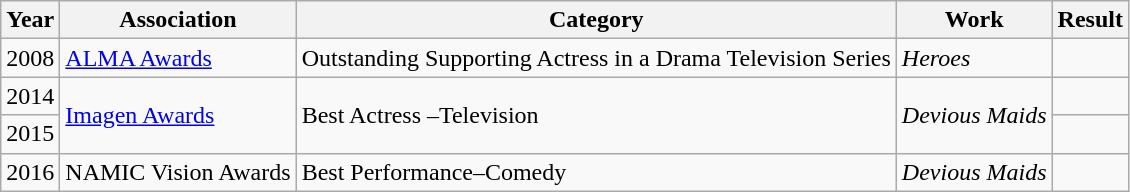<table class="wikitable">
<tr>
<th>Year</th>
<th>Association</th>
<th>Category</th>
<th>Work</th>
<th>Result</th>
</tr>
<tr>
<td>2008</td>
<td><a href='#'>ALMA Awards</a></td>
<td>Outstanding Supporting Actress in a Drama Television Series</td>
<td><em>Heroes</em></td>
<td></td>
</tr>
<tr>
<td>2014</td>
<td rowspan=2><a href='#'>Imagen Awards</a></td>
<td rowspan=2>Best Actress –Television</td>
<td rowspan=2><em>Devious Maids</em></td>
<td></td>
</tr>
<tr>
<td>2015</td>
<td></td>
</tr>
<tr>
<td>2016</td>
<td>NAMIC Vision Awards</td>
<td>Best Performance–Comedy</td>
<td><em>Devious Maids</em></td>
<td></td>
</tr>
</table>
